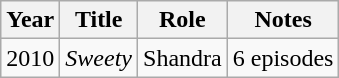<table class="wikitable sortable">
<tr>
<th>Year</th>
<th>Title</th>
<th>Role</th>
<th>Notes</th>
</tr>
<tr>
<td>2010</td>
<td><em>Sweety</em></td>
<td>Shandra</td>
<td>6 episodes</td>
</tr>
</table>
